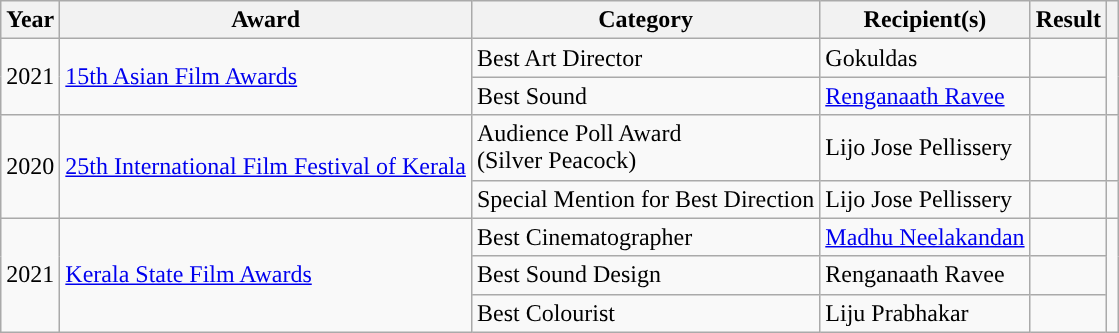<table class="wikitable sortable">
<tr>
<th scope="col">Year</th>
<th scope="col">Award</th>
<th scope="col">Category</th>
<th scope="col">Recipient(s)</th>
<th scope="col">Result</th>
<th class="unsortable" scope="col"></th>
</tr>
<tr>
<td rowspan=2>2021</td>
<td rowspan="2"><a href='#'>15th Asian Film Awards</a></td>
<td>Best Art Director</td>
<td>Gokuldas</td>
<td></td>
<td rowspan="2" style="text-align: center;"></td>
</tr>
<tr>
<td>Best Sound</td>
<td><a href='#'>Renganaath Ravee</a></td>
<td></td>
</tr>
<tr>
<td rowspan="2">2020</td>
<td rowspan="2"><a href='#'>25th International Film Festival of Kerala</a></td>
<td>Audience Poll Award<br>(Silver Peacock)</td>
<td>Lijo Jose Pellissery</td>
<td></td>
<td style="text-align: center;"></td>
</tr>
<tr>
<td>Special Mention for Best Direction</td>
<td>Lijo Jose Pellissery</td>
<td></td>
<td style="text-align: center;"></td>
</tr>
<tr>
<td rowspan="3">2021</td>
<td rowspan="3"><a href='#'>Kerala State Film Awards</a></td>
<td>Best Cinematographer</td>
<td><a href='#'>Madhu Neelakandan</a></td>
<td></td>
<td rowspan="3" style="text-align: center;"></td>
</tr>
<tr>
<td>Best Sound Design</td>
<td>Renganaath Ravee</td>
<td></td>
</tr>
<tr>
<td>Best Colourist</td>
<td>Liju Prabhakar</td>
<td></td>
</tr>
</table>
